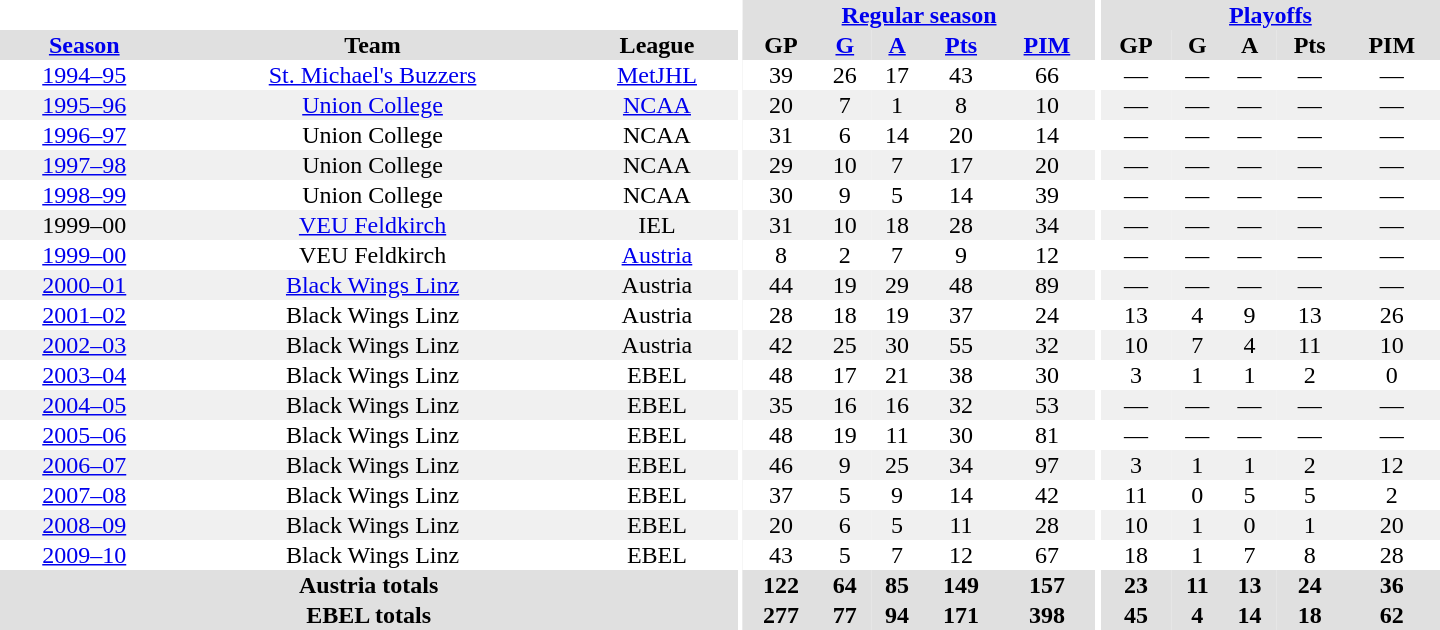<table border="0" cellpadding="1" cellspacing="0" style="text-align:center; width:60em">
<tr bgcolor="#e0e0e0">
<th colspan="3" bgcolor="#ffffff"></th>
<th rowspan="99" bgcolor="#ffffff"></th>
<th colspan="5"><a href='#'>Regular season</a></th>
<th rowspan="99" bgcolor="#ffffff"></th>
<th colspan="5"><a href='#'>Playoffs</a></th>
</tr>
<tr bgcolor="#e0e0e0">
<th><a href='#'>Season</a></th>
<th>Team</th>
<th>League</th>
<th>GP</th>
<th><a href='#'>G</a></th>
<th><a href='#'>A</a></th>
<th><a href='#'>Pts</a></th>
<th><a href='#'>PIM</a></th>
<th>GP</th>
<th>G</th>
<th>A</th>
<th>Pts</th>
<th>PIM</th>
</tr>
<tr>
<td><a href='#'>1994–95</a></td>
<td><a href='#'>St. Michael's Buzzers</a></td>
<td><a href='#'>MetJHL</a></td>
<td>39</td>
<td>26</td>
<td>17</td>
<td>43</td>
<td>66</td>
<td>—</td>
<td>—</td>
<td>—</td>
<td>—</td>
<td>—</td>
</tr>
<tr bgcolor="#f0f0f0">
<td><a href='#'>1995–96</a></td>
<td><a href='#'>Union College</a></td>
<td><a href='#'>NCAA</a></td>
<td>20</td>
<td>7</td>
<td>1</td>
<td>8</td>
<td>10</td>
<td>—</td>
<td>—</td>
<td>—</td>
<td>—</td>
<td>—</td>
</tr>
<tr>
<td><a href='#'>1996–97</a></td>
<td>Union College</td>
<td>NCAA</td>
<td>31</td>
<td>6</td>
<td>14</td>
<td>20</td>
<td>14</td>
<td>—</td>
<td>—</td>
<td>—</td>
<td>—</td>
<td>—</td>
</tr>
<tr bgcolor="#f0f0f0">
<td><a href='#'>1997–98</a></td>
<td>Union College</td>
<td>NCAA</td>
<td>29</td>
<td>10</td>
<td>7</td>
<td>17</td>
<td>20</td>
<td>—</td>
<td>—</td>
<td>—</td>
<td>—</td>
<td>—</td>
</tr>
<tr>
<td><a href='#'>1998–99</a></td>
<td>Union College</td>
<td>NCAA</td>
<td>30</td>
<td>9</td>
<td>5</td>
<td>14</td>
<td>39</td>
<td>—</td>
<td>—</td>
<td>—</td>
<td>—</td>
<td>—</td>
</tr>
<tr bgcolor="#f0f0f0">
<td>1999–00</td>
<td><a href='#'>VEU Feldkirch</a></td>
<td>IEL</td>
<td>31</td>
<td>10</td>
<td>18</td>
<td>28</td>
<td>34</td>
<td>—</td>
<td>—</td>
<td>—</td>
<td>—</td>
<td>—</td>
</tr>
<tr>
<td><a href='#'>1999–00</a></td>
<td>VEU Feldkirch</td>
<td><a href='#'>Austria</a></td>
<td>8</td>
<td>2</td>
<td>7</td>
<td>9</td>
<td>12</td>
<td>—</td>
<td>—</td>
<td>—</td>
<td>—</td>
<td>—</td>
</tr>
<tr bgcolor="#f0f0f0">
<td><a href='#'>2000–01</a></td>
<td><a href='#'>Black Wings Linz</a></td>
<td>Austria</td>
<td>44</td>
<td>19</td>
<td>29</td>
<td>48</td>
<td>89</td>
<td>—</td>
<td>—</td>
<td>—</td>
<td>—</td>
<td>—</td>
</tr>
<tr>
<td><a href='#'>2001–02</a></td>
<td>Black Wings Linz</td>
<td>Austria</td>
<td>28</td>
<td>18</td>
<td>19</td>
<td>37</td>
<td>24</td>
<td>13</td>
<td>4</td>
<td>9</td>
<td>13</td>
<td>26</td>
</tr>
<tr bgcolor="#f0f0f0">
<td><a href='#'>2002–03</a></td>
<td>Black Wings Linz</td>
<td>Austria</td>
<td>42</td>
<td>25</td>
<td>30</td>
<td>55</td>
<td>32</td>
<td>10</td>
<td>7</td>
<td>4</td>
<td>11</td>
<td>10</td>
</tr>
<tr>
<td><a href='#'>2003–04</a></td>
<td>Black Wings Linz</td>
<td>EBEL</td>
<td>48</td>
<td>17</td>
<td>21</td>
<td>38</td>
<td>30</td>
<td>3</td>
<td>1</td>
<td>1</td>
<td>2</td>
<td>0</td>
</tr>
<tr bgcolor="#f0f0f0">
<td><a href='#'>2004–05</a></td>
<td>Black Wings Linz</td>
<td>EBEL</td>
<td>35</td>
<td>16</td>
<td>16</td>
<td>32</td>
<td>53</td>
<td>—</td>
<td>—</td>
<td>—</td>
<td>—</td>
<td>—</td>
</tr>
<tr>
<td><a href='#'>2005–06</a></td>
<td>Black Wings Linz</td>
<td>EBEL</td>
<td>48</td>
<td>19</td>
<td>11</td>
<td>30</td>
<td>81</td>
<td>—</td>
<td>—</td>
<td>—</td>
<td>—</td>
<td>—</td>
</tr>
<tr bgcolor="#f0f0f0">
<td><a href='#'>2006–07</a></td>
<td>Black Wings Linz</td>
<td>EBEL</td>
<td>46</td>
<td>9</td>
<td>25</td>
<td>34</td>
<td>97</td>
<td>3</td>
<td>1</td>
<td>1</td>
<td>2</td>
<td>12</td>
</tr>
<tr>
<td><a href='#'>2007–08</a></td>
<td>Black Wings Linz</td>
<td>EBEL</td>
<td>37</td>
<td>5</td>
<td>9</td>
<td>14</td>
<td>42</td>
<td>11</td>
<td>0</td>
<td>5</td>
<td>5</td>
<td>2</td>
</tr>
<tr bgcolor="#f0f0f0">
<td><a href='#'>2008–09</a></td>
<td>Black Wings Linz</td>
<td>EBEL</td>
<td>20</td>
<td>6</td>
<td>5</td>
<td>11</td>
<td>28</td>
<td>10</td>
<td>1</td>
<td>0</td>
<td>1</td>
<td>20</td>
</tr>
<tr>
<td><a href='#'>2009–10</a></td>
<td>Black Wings Linz</td>
<td>EBEL</td>
<td>43</td>
<td>5</td>
<td>7</td>
<td>12</td>
<td>67</td>
<td>18</td>
<td>1</td>
<td>7</td>
<td>8</td>
<td>28</td>
</tr>
<tr>
</tr>
<tr ALIGN="center" bgcolor="#e0e0e0">
<th colspan="3">Austria totals</th>
<th ALIGN="center">122</th>
<th ALIGN="center">64</th>
<th ALIGN="center">85</th>
<th ALIGN="center">149</th>
<th ALIGN="center">157</th>
<th ALIGN="center">23</th>
<th ALIGN="center">11</th>
<th ALIGN="center">13</th>
<th ALIGN="center">24</th>
<th ALIGN="center">36</th>
</tr>
<tr>
</tr>
<tr ALIGN="center" bgcolor="#e0e0e0">
<th colspan="3">EBEL totals</th>
<th ALIGN="center">277</th>
<th ALIGN="center">77</th>
<th ALIGN="center">94</th>
<th ALIGN="center">171</th>
<th ALIGN="center">398</th>
<th ALIGN="center">45</th>
<th ALIGN="center">4</th>
<th ALIGN="center">14</th>
<th ALIGN="center">18</th>
<th ALIGN="center">62</th>
</tr>
</table>
